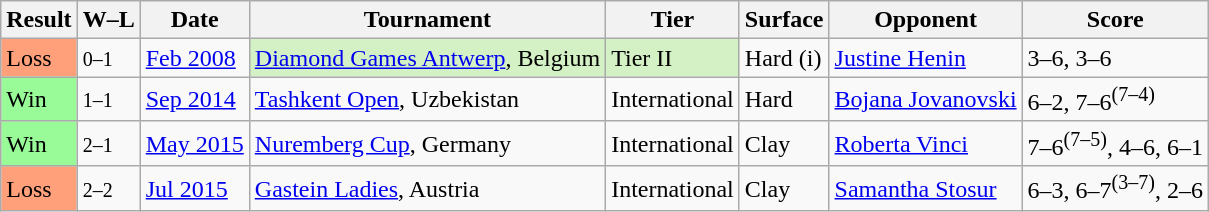<table class="sortable wikitable">
<tr>
<th>Result</th>
<th class="unsortable">W–L</th>
<th>Date</th>
<th>Tournament</th>
<th>Tier</th>
<th>Surface</th>
<th>Opponent</th>
<th class="unsortable">Score</th>
</tr>
<tr>
<td style="background:#ffa07a;">Loss</td>
<td><small>0–1</small></td>
<td><a href='#'>Feb 2008</a></td>
<td style="background:#d4f1c5;"><a href='#'>Diamond Games Antwerp</a>, Belgium</td>
<td style="background:#d4f1c5;">Tier II</td>
<td>Hard (i)</td>
<td> <a href='#'>Justine Henin</a></td>
<td>3–6, 3–6</td>
</tr>
<tr>
<td style="background:#98fb98;">Win</td>
<td><small>1–1</small></td>
<td><a href='#'>Sep 2014</a></td>
<td><a href='#'>Tashkent Open</a>, Uzbekistan</td>
<td>International</td>
<td>Hard</td>
<td> <a href='#'>Bojana Jovanovski</a></td>
<td>6–2, 7–6<sup>(7–4)</sup></td>
</tr>
<tr>
<td style="background:#98fb98;">Win</td>
<td><small>2–1</small></td>
<td><a href='#'>May 2015</a></td>
<td><a href='#'>Nuremberg Cup</a>, Germany</td>
<td>International</td>
<td>Clay</td>
<td> <a href='#'>Roberta Vinci</a></td>
<td>7–6<sup>(7–5)</sup>, 4–6, 6–1</td>
</tr>
<tr>
<td style="background:#ffa07a;">Loss</td>
<td><small>2–2</small></td>
<td><a href='#'>Jul 2015</a></td>
<td><a href='#'>Gastein Ladies</a>, Austria</td>
<td>International</td>
<td>Clay</td>
<td> <a href='#'>Samantha Stosur</a></td>
<td>6–3, 6–7<sup>(3–7)</sup>, 2–6</td>
</tr>
</table>
